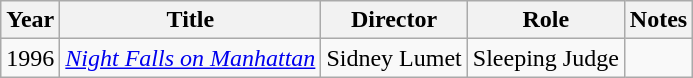<table class="wikitable">
<tr>
<th>Year</th>
<th>Title</th>
<th>Director</th>
<th>Role</th>
<th>Notes</th>
</tr>
<tr>
<td>1996</td>
<td><em><a href='#'>Night Falls on Manhattan</a></em></td>
<td>Sidney Lumet</td>
<td>Sleeping Judge</td>
<td><small></small></td>
</tr>
</table>
